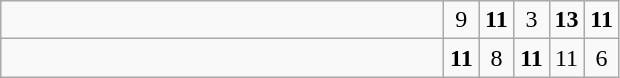<table class="wikitable">
<tr>
<td style="width:18em"><strong></strong></td>
<td align=center style="width:1em">9</td>
<td align=center style="width:1em"><strong>11</strong></td>
<td align=center style="width:1em">3</td>
<td align=center style="width:1em"><strong>13</strong></td>
<td align=center style="width:1em"><strong>11</strong></td>
</tr>
<tr>
<td style="width:18em"></td>
<td align=center style="width:1em"><strong>11</strong></td>
<td align=center style="width:1em">8</td>
<td align=center style="width:1em"><strong>11</strong></td>
<td align=center style="width:1em">11</td>
<td align=center style="width:1em">6</td>
</tr>
</table>
